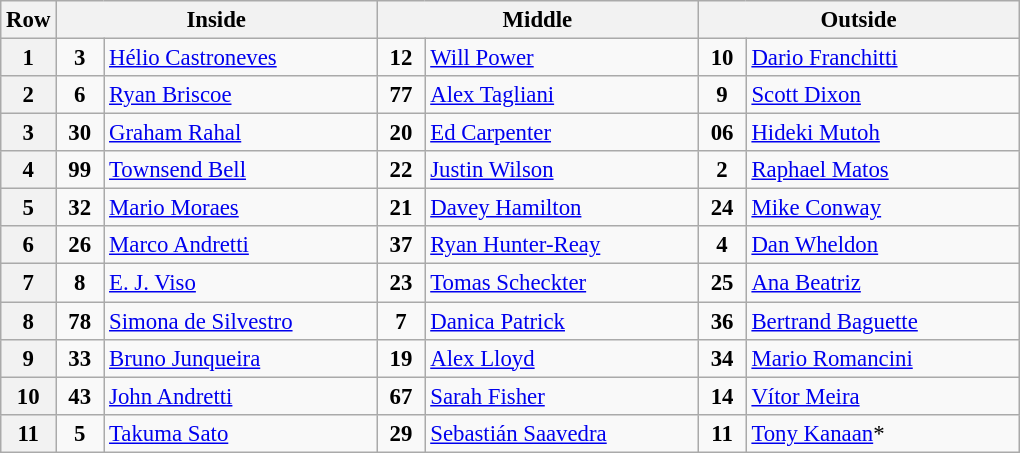<table class="wikitable" style="font-size: 95%;">
<tr>
<th>Row</th>
<th colspan=2>Inside</th>
<th colspan=2>Middle</th>
<th colspan=2>Outside</th>
</tr>
<tr>
<th>1</th>
<td align="center" width="25"><strong>3</strong></td>
<td width="175"> <a href='#'>Hélio Castroneves</a> <strong></strong></td>
<td align=center width="25"><strong>12</strong></td>
<td width="175"> <a href='#'>Will Power</a></td>
<td align=center width="25"><strong>10</strong></td>
<td width="175"> <a href='#'>Dario Franchitti</a> <strong></strong></td>
</tr>
<tr>
<th>2</th>
<td align="center"><strong>6</strong></td>
<td> <a href='#'>Ryan Briscoe</a></td>
<td align=center><strong>77</strong></td>
<td> <a href='#'>Alex Tagliani</a></td>
<td align=center><strong>9</strong></td>
<td> <a href='#'>Scott Dixon</a> <strong></strong></td>
</tr>
<tr>
<th>3</th>
<td align=center><strong>30</strong></td>
<td> <a href='#'>Graham Rahal</a></td>
<td align=center><strong>20</strong></td>
<td> <a href='#'>Ed Carpenter</a></td>
<td align=center><strong>06</strong></td>
<td> <a href='#'>Hideki Mutoh</a></td>
</tr>
<tr>
<th>4</th>
<td align=center><strong>99</strong></td>
<td> <a href='#'>Townsend Bell</a></td>
<td align=center><strong>22</strong></td>
<td> <a href='#'>Justin Wilson</a></td>
<td align=center><strong>2</strong></td>
<td> <a href='#'>Raphael Matos</a></td>
</tr>
<tr>
<th>5</th>
<td align=center><strong>32</strong></td>
<td> <a href='#'>Mario Moraes</a></td>
<td align=center><strong>21</strong></td>
<td nowrap> <a href='#'>Davey Hamilton</a></td>
<td align=center><strong>24</strong></td>
<td> <a href='#'>Mike Conway</a></td>
</tr>
<tr>
<th>6</th>
<td align=center><strong>26</strong></td>
<td> <a href='#'>Marco Andretti</a></td>
<td align=center><strong>37</strong></td>
<td> <a href='#'>Ryan Hunter-Reay</a></td>
<td align=center><strong>4</strong></td>
<td> <a href='#'>Dan Wheldon</a> <strong></strong></td>
</tr>
<tr>
<th>7</th>
<td align=center><strong>8</strong></td>
<td> <a href='#'>E. J. Viso</a></td>
<td align=center><strong>23</strong></td>
<td> <a href='#'>Tomas Scheckter</a></td>
<td align=center><strong>25</strong></td>
<td> <a href='#'>Ana Beatriz</a> <strong></strong></td>
</tr>
<tr>
<th>8</th>
<td align=center><strong>78</strong></td>
<td> <a href='#'>Simona de Silvestro</a> <strong></strong></td>
<td align=center><strong>7</strong></td>
<td> <a href='#'>Danica Patrick</a></td>
<td align=center><strong>36</strong></td>
<td> <a href='#'>Bertrand Baguette</a> <strong></strong></td>
</tr>
<tr>
<th>9</th>
<td align=center><strong>33</strong></td>
<td> <a href='#'>Bruno Junqueira</a></td>
<td align=center><strong>19</strong></td>
<td> <a href='#'>Alex Lloyd</a></td>
<td align=center><strong>34</strong></td>
<td> <a href='#'>Mario Romancini</a> <strong></strong></td>
</tr>
<tr>
<th>10</th>
<td align=center><strong>43</strong></td>
<td> <a href='#'>John Andretti</a></td>
<td align=center><strong>67</strong></td>
<td> <a href='#'>Sarah Fisher</a></td>
<td align=center><strong>14</strong></td>
<td> <a href='#'>Vítor Meira</a></td>
</tr>
<tr>
<th>11</th>
<td align=center><strong>5</strong></td>
<td> <a href='#'>Takuma Sato</a> <strong></strong></td>
<td align=center><strong>29</strong></td>
<td> <a href='#'>Sebastián Saavedra</a> <strong></strong></td>
<td align=center><strong>11</strong></td>
<td> <a href='#'>Tony Kanaan</a>*</td>
</tr>
</table>
